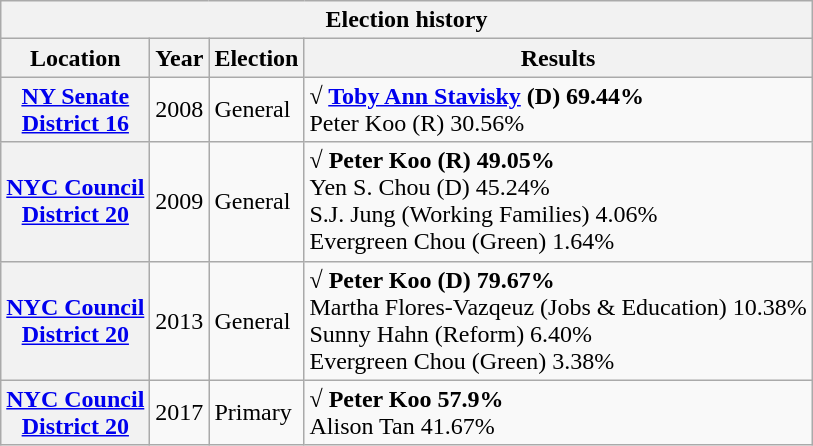<table class="wikitable collapsible">
<tr valign=bottom>
<th colspan=4>Election history</th>
</tr>
<tr valign=bottom>
<th>Location</th>
<th>Year</th>
<th>Election</th>
<th>Results</th>
</tr>
<tr>
<th><a href='#'>NY Senate<br>District 16</a></th>
<td>2008</td>
<td>General</td>
<td><strong>√ <a href='#'>Toby Ann Stavisky</a> (D) 69.44%</strong><br>Peter Koo (R) 30.56%</td>
</tr>
<tr>
<th><a href='#'>NYC Council<br>District 20</a></th>
<td>2009</td>
<td>General</td>
<td><strong>√ Peter Koo (R) 49.05%</strong><br>Yen S. Chou (D) 45.24%<br>S.J. Jung (Working Families) 4.06%<br>Evergreen Chou (Green) 1.64%</td>
</tr>
<tr>
<th><a href='#'>NYC Council<br>District 20</a></th>
<td>2013</td>
<td>General</td>
<td><strong>√ Peter Koo (D) 79.67%</strong><br>Martha Flores-Vazqeuz (Jobs & Education) 10.38%<br>Sunny Hahn (Reform) 6.40%<br>Evergreen Chou (Green) 3.38%</td>
</tr>
<tr>
<th><a href='#'>NYC Council<br>District 20</a></th>
<td>2017</td>
<td>Primary</td>
<td><strong>√ Peter Koo 57.9%</strong><br>Alison Tan 41.67% </td>
</tr>
</table>
